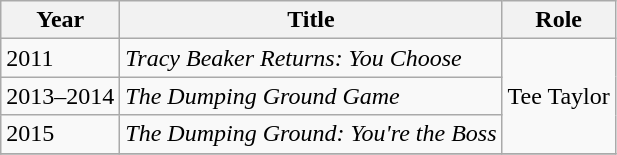<table class="wikitable">
<tr>
<th>Year</th>
<th>Title</th>
<th>Role</th>
</tr>
<tr>
<td>2011</td>
<td><em>Tracy Beaker Returns: You Choose</em></td>
<td rowspan="3">Tee Taylor</td>
</tr>
<tr>
<td>2013–2014</td>
<td><em>The Dumping Ground Game</em></td>
</tr>
<tr>
<td>2015</td>
<td><em>The Dumping Ground: You're the Boss</em></td>
</tr>
<tr>
</tr>
</table>
